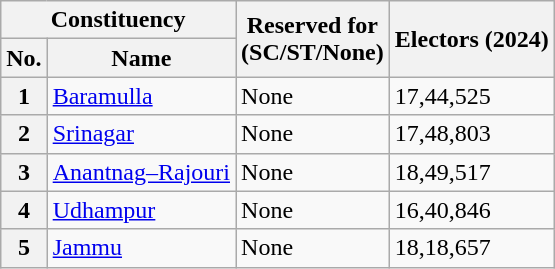<table class="wikitable sortable">
<tr>
<th scope=colgroup colspan="2">Constituency</th>
<th scope=col rowspan=2>Reserved for<br>(SC/ST/None)</th>
<th rowspan="2">Electors (2024)</th>
</tr>
<tr>
<th scope=col>No.</th>
<th scope=col>Name</th>
</tr>
<tr>
<th scope=row>1</th>
<td><a href='#'>Baramulla</a></td>
<td>None</td>
<td>17,44,525</td>
</tr>
<tr>
<th scope=row>2</th>
<td><a href='#'>Srinagar</a></td>
<td>None</td>
<td>17,48,803</td>
</tr>
<tr>
<th scope=row>3</th>
<td><a href='#'>Anantnag–Rajouri</a></td>
<td>None</td>
<td>18,49,517</td>
</tr>
<tr>
<th scope=row>4</th>
<td><a href='#'>Udhampur</a></td>
<td>None</td>
<td>16,40,846</td>
</tr>
<tr>
<th scope=row>5</th>
<td><a href='#'>Jammu</a></td>
<td>None</td>
<td>18,18,657</td>
</tr>
</table>
